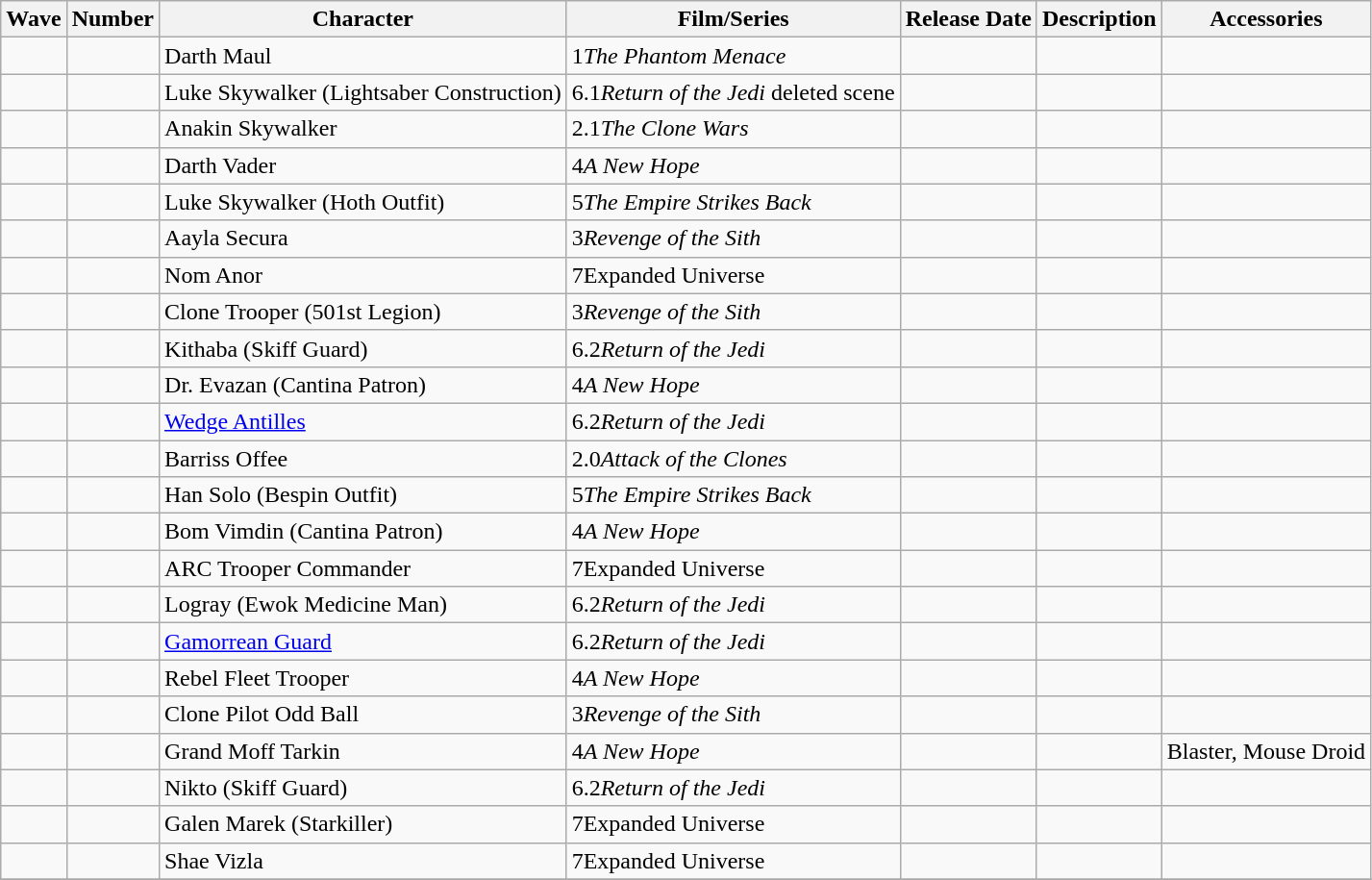<table class="wikitable sortable">
<tr>
<th>Wave</th>
<th>Number</th>
<th class=unsortable>Character</th>
<th>Film/Series</th>
<th>Release Date</th>
<th class=unsortable>Description</th>
<th class=unsortable>Accessories</th>
</tr>
<tr>
<td> </td>
<td> </td>
<td>Darth Maul</td>
<td><span>1</span><em>The Phantom Menace</em></td>
<td> </td>
<td> </td>
<td> </td>
</tr>
<tr>
<td> </td>
<td> </td>
<td>Luke Skywalker (Lightsaber Construction)</td>
<td><span>6.1</span><em>Return of the Jedi</em> deleted scene</td>
<td> </td>
<td> </td>
<td> </td>
</tr>
<tr>
<td> </td>
<td> </td>
<td>Anakin Skywalker</td>
<td><span>2.1</span><em>The Clone Wars</em></td>
<td> </td>
<td> </td>
<td> </td>
</tr>
<tr>
<td> </td>
<td> </td>
<td>Darth Vader</td>
<td><span>4</span><em>A New Hope</em></td>
<td> </td>
<td> </td>
<td> </td>
</tr>
<tr>
<td> </td>
<td> </td>
<td>Luke Skywalker (Hoth Outfit)</td>
<td><span>5</span><em>The Empire Strikes Back</em></td>
<td> </td>
<td> </td>
<td> </td>
</tr>
<tr>
<td> </td>
<td> </td>
<td>Aayla Secura</td>
<td><span>3</span><em>Revenge of the Sith</em></td>
<td> </td>
<td> </td>
<td> </td>
</tr>
<tr>
<td> </td>
<td> </td>
<td>Nom Anor</td>
<td><span>7</span>Expanded Universe</td>
<td> </td>
<td> </td>
<td> </td>
</tr>
<tr>
<td> </td>
<td> </td>
<td>Clone Trooper (501st Legion)</td>
<td><span>3</span><em>Revenge of the Sith</em></td>
<td> </td>
<td> </td>
<td> </td>
</tr>
<tr>
<td> </td>
<td> </td>
<td>Kithaba (Skiff Guard)</td>
<td><span>6.2</span><em>Return of the Jedi</em></td>
<td> </td>
<td> </td>
<td> </td>
</tr>
<tr>
<td> </td>
<td> </td>
<td>Dr. Evazan (Cantina Patron)</td>
<td><span>4</span><em>A New Hope</em></td>
<td> </td>
<td> </td>
<td> </td>
</tr>
<tr>
<td> </td>
<td> </td>
<td><a href='#'>Wedge Antilles</a></td>
<td><span>6.2</span><em>Return of the Jedi</em></td>
<td> </td>
<td> </td>
<td> </td>
</tr>
<tr>
<td> </td>
<td> </td>
<td>Barriss Offee</td>
<td><span>2.0</span><em>Attack of the Clones</em></td>
<td> </td>
<td> </td>
<td> </td>
</tr>
<tr>
<td> </td>
<td> </td>
<td>Han Solo (Bespin Outfit)</td>
<td><span>5</span><em>The Empire Strikes Back</em></td>
<td> </td>
<td> </td>
<td> </td>
</tr>
<tr>
<td> </td>
<td> </td>
<td>Bom Vimdin (Cantina Patron)</td>
<td><span>4</span><em>A New Hope</em></td>
<td> </td>
<td> </td>
<td> </td>
</tr>
<tr>
<td> </td>
<td> </td>
<td>ARC Trooper Commander</td>
<td><span>7</span>Expanded Universe</td>
<td> </td>
<td> </td>
<td> </td>
</tr>
<tr>
<td> </td>
<td> </td>
<td>Logray (Ewok Medicine Man)</td>
<td><span>6.2</span><em>Return of the Jedi</em></td>
<td> </td>
<td> </td>
<td> </td>
</tr>
<tr>
<td> </td>
<td> </td>
<td><a href='#'>Gamorrean Guard</a></td>
<td><span>6.2</span><em>Return of the Jedi</em></td>
<td> </td>
<td> </td>
<td> </td>
</tr>
<tr>
<td> </td>
<td> </td>
<td>Rebel Fleet Trooper</td>
<td><span>4</span><em>A New Hope</em></td>
<td> </td>
<td> </td>
<td> </td>
</tr>
<tr>
<td> </td>
<td> </td>
<td>Clone Pilot Odd Ball</td>
<td><span>3</span><em>Revenge of the Sith</em></td>
<td> </td>
<td> </td>
<td> </td>
</tr>
<tr>
<td> </td>
<td> </td>
<td>Grand Moff Tarkin</td>
<td><span>4</span><em>A New Hope</em></td>
<td> </td>
<td> </td>
<td>Blaster, Mouse Droid</td>
</tr>
<tr>
<td> </td>
<td> </td>
<td>Nikto (Skiff Guard)</td>
<td><span>6.2</span><em>Return of the Jedi</em></td>
<td> </td>
<td> </td>
<td> </td>
</tr>
<tr>
<td> </td>
<td> </td>
<td>Galen Marek (Starkiller)</td>
<td><span>7</span>Expanded Universe</td>
<td> </td>
<td> </td>
<td> </td>
</tr>
<tr>
<td> </td>
<td> </td>
<td>Shae Vizla</td>
<td><span>7</span>Expanded Universe</td>
<td> </td>
<td> </td>
<td> </td>
</tr>
<tr>
</tr>
</table>
